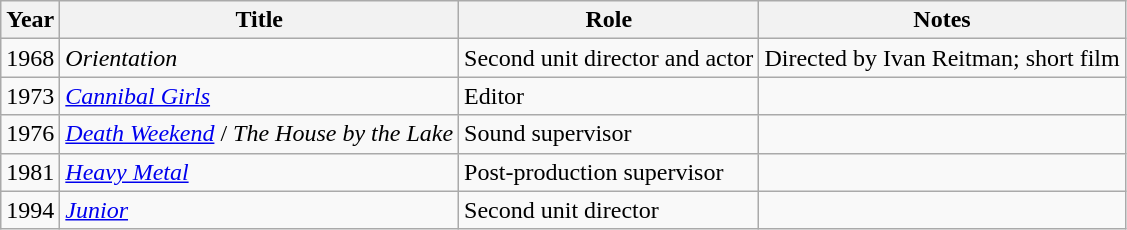<table class="wikitable sortable">
<tr>
<th>Year</th>
<th>Title</th>
<th>Role</th>
<th>Notes</th>
</tr>
<tr>
<td>1968</td>
<td><em>Orientation</em></td>
<td>Second unit director and actor</td>
<td>Directed by Ivan Reitman; short film</td>
</tr>
<tr>
<td>1973</td>
<td><em><a href='#'>Cannibal Girls</a></em></td>
<td>Editor</td>
<td></td>
</tr>
<tr>
<td>1976</td>
<td><em><a href='#'>Death Weekend</a></em> / <em>The House by the Lake</em></td>
<td>Sound supervisor</td>
<td></td>
</tr>
<tr>
<td>1981</td>
<td><em><a href='#'>Heavy Metal</a></em></td>
<td>Post-production supervisor</td>
<td></td>
</tr>
<tr>
<td>1994</td>
<td><em><a href='#'>Junior</a></em></td>
<td>Second unit director</td>
<td></td>
</tr>
</table>
